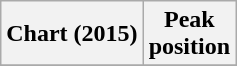<table class="wikitable sortable plainrowheaders" style="text-align:center">
<tr>
<th scope="col">Chart (2015)</th>
<th scope="col">Peak<br> position</th>
</tr>
<tr>
</tr>
</table>
